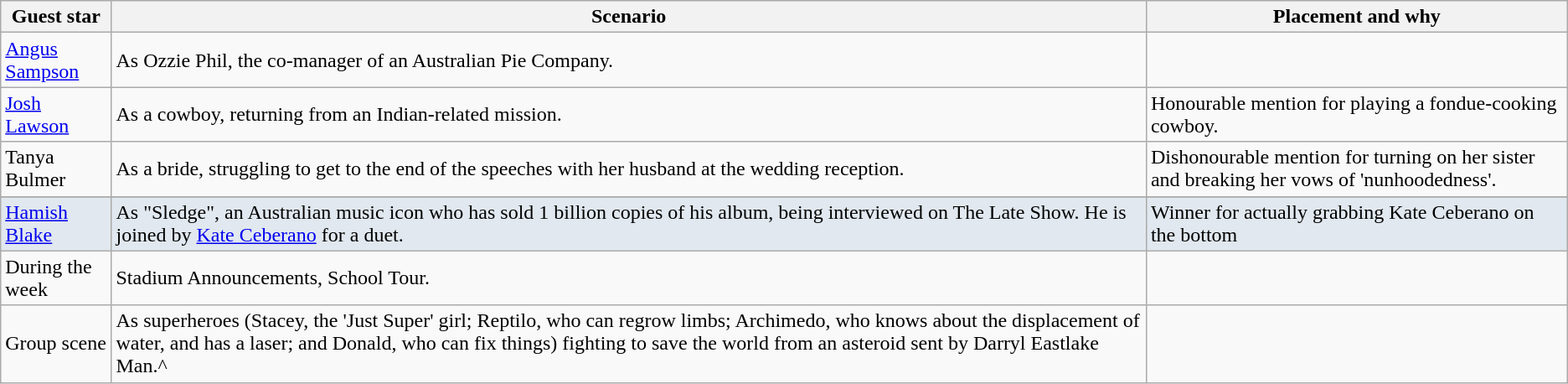<table class="wikitable">
<tr>
<th>Guest star</th>
<th>Scenario</th>
<th>Placement and why</th>
</tr>
<tr>
<td><a href='#'>Angus Sampson</a></td>
<td>As Ozzie Phil, the co-manager of an Australian Pie Company.</td>
<td></td>
</tr>
<tr>
<td><a href='#'>Josh Lawson</a></td>
<td>As a cowboy, returning from an Indian-related mission.</td>
<td>Honourable mention for playing a fondue-cooking cowboy.</td>
</tr>
<tr>
<td>Tanya Bulmer</td>
<td>As a bride, struggling to get to the end of the speeches with her husband at the wedding reception.</td>
<td>Dishonourable mention for turning on her sister and breaking her vows of 'nunhoodedness'.</td>
</tr>
<tr>
</tr>
<tr style="background:#E1E8EF;">
<td><a href='#'>Hamish Blake</a></td>
<td>As "Sledge", an Australian music icon who has sold 1 billion copies of his album, being interviewed on The Late Show. He is joined by <a href='#'>Kate Ceberano</a> for a duet.</td>
<td>Winner for actually grabbing Kate Ceberano on the bottom</td>
</tr>
<tr>
<td>During the week</td>
<td>Stadium Announcements, School Tour.</td>
<td></td>
</tr>
<tr>
<td>Group scene</td>
<td>As superheroes (Stacey, the 'Just Super' girl; Reptilo, who can regrow limbs; Archimedo, who knows about the displacement of water, and has a laser; and Donald, who can fix things) fighting to save the world from an asteroid sent by Darryl Eastlake Man.^</td>
<td></td>
</tr>
</table>
